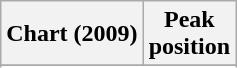<table class="wikitable sortable plainrowheaders" style="text-align:center">
<tr>
<th scope="col">Chart (2009)</th>
<th scope="col">Peak<br> position</th>
</tr>
<tr>
</tr>
<tr>
</tr>
<tr>
</tr>
<tr>
</tr>
</table>
